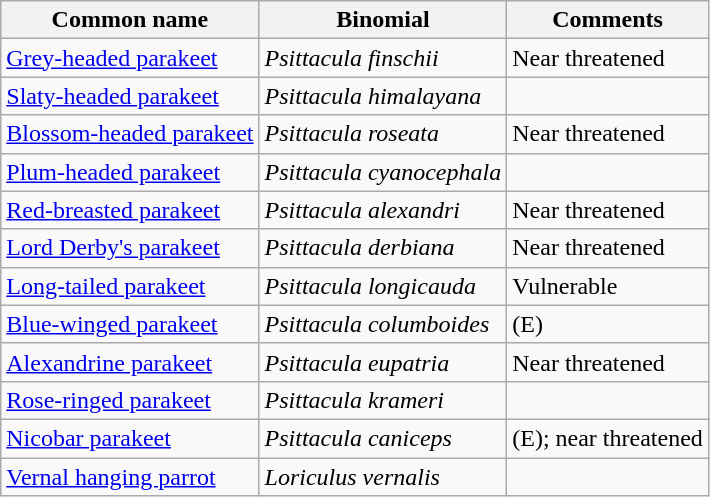<table class="wikitable">
<tr>
<th>Common name</th>
<th>Binomial</th>
<th>Comments</th>
</tr>
<tr>
<td><a href='#'>Grey-headed parakeet</a></td>
<td><em>Psittacula finschii</em></td>
<td>Near threatened</td>
</tr>
<tr>
<td><a href='#'>Slaty-headed parakeet</a></td>
<td><em>Psittacula himalayana</em></td>
<td></td>
</tr>
<tr>
<td><a href='#'>Blossom-headed parakeet</a></td>
<td><em>Psittacula roseata</em></td>
<td>Near threatened</td>
</tr>
<tr>
<td><a href='#'>Plum-headed parakeet</a></td>
<td><em>Psittacula cyanocephala</em></td>
<td></td>
</tr>
<tr>
<td><a href='#'>Red-breasted parakeet</a></td>
<td><em>Psittacula alexandri</em></td>
<td>Near threatened</td>
</tr>
<tr>
<td><a href='#'>Lord Derby's parakeet</a></td>
<td><em>Psittacula derbiana</em></td>
<td>Near threatened</td>
</tr>
<tr>
<td><a href='#'>Long-tailed parakeet</a></td>
<td><em>Psittacula longicauda</em></td>
<td>Vulnerable</td>
</tr>
<tr>
<td><a href='#'>Blue-winged parakeet</a></td>
<td><em>Psittacula columboides</em></td>
<td>(E)</td>
</tr>
<tr>
<td><a href='#'>Alexandrine parakeet</a></td>
<td><em>Psittacula eupatria</em></td>
<td>Near threatened</td>
</tr>
<tr>
<td><a href='#'>Rose-ringed parakeet</a></td>
<td><em>Psittacula krameri</em></td>
<td></td>
</tr>
<tr>
<td><a href='#'>Nicobar parakeet</a></td>
<td><em>Psittacula caniceps</em></td>
<td>(E); near threatened</td>
</tr>
<tr>
<td><a href='#'>Vernal hanging parrot</a></td>
<td><em>Loriculus vernalis</em></td>
<td></td>
</tr>
</table>
